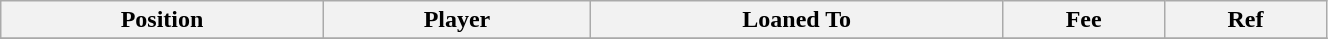<table class="wikitable sortable" style="width:70%; text-align:center; font-size:100%; text-align:left;">
<tr>
<th>Position</th>
<th>Player</th>
<th>Loaned To</th>
<th>Fee</th>
<th>Ref</th>
</tr>
<tr>
</tr>
</table>
